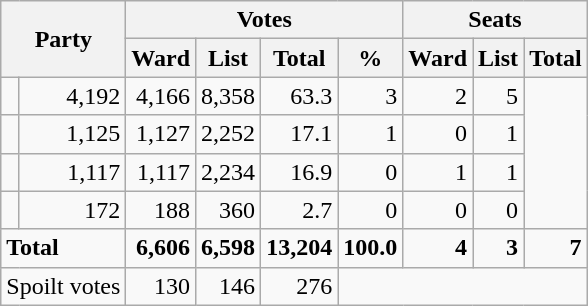<table class=wikitable style="text-align:right">
<tr>
<th rowspan="2" colspan="2">Party</th>
<th colspan="4" align="center">Votes</th>
<th colspan="3" align="center">Seats</th>
</tr>
<tr>
<th>Ward</th>
<th>List</th>
<th>Total</th>
<th>%</th>
<th>Ward</th>
<th>List</th>
<th>Total</th>
</tr>
<tr>
<td></td>
<td>4,192</td>
<td>4,166</td>
<td>8,358</td>
<td>63.3</td>
<td>3</td>
<td>2</td>
<td>5</td>
</tr>
<tr>
<td></td>
<td>1,125</td>
<td>1,127</td>
<td>2,252</td>
<td>17.1</td>
<td>1</td>
<td>0</td>
<td>1</td>
</tr>
<tr>
<td></td>
<td>1,117</td>
<td>1,117</td>
<td>2,234</td>
<td>16.9</td>
<td>0</td>
<td>1</td>
<td>1</td>
</tr>
<tr>
<td></td>
<td>172</td>
<td>188</td>
<td>360</td>
<td>2.7</td>
<td>0</td>
<td>0</td>
<td>0</td>
</tr>
<tr>
<td colspan="2" style="text-align:left"><strong>Total</strong></td>
<td><strong>6,606</strong></td>
<td><strong>6,598</strong></td>
<td><strong>13,204</strong></td>
<td><strong>100.0</strong></td>
<td><strong>4</strong></td>
<td><strong>3</strong></td>
<td><strong>7</strong></td>
</tr>
<tr>
<td colspan="2" style="text-align:left">Spoilt votes</td>
<td>130</td>
<td>146</td>
<td>276</td>
</tr>
</table>
